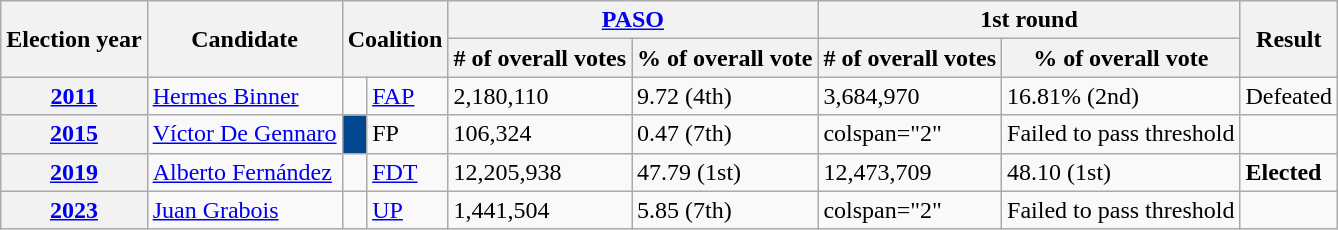<table class=wikitable>
<tr>
<th rowspan=2>Election year</th>
<th rowspan=2>Candidate</th>
<th rowspan=2 colspan=2>Coalition</th>
<th colspan=2><a href='#'>PASO</a></th>
<th colspan=2>1st round</th>
<th rowspan=2>Result</th>
</tr>
<tr>
<th># of overall votes</th>
<th>% of overall vote</th>
<th># of overall votes</th>
<th>% of overall vote</th>
</tr>
<tr>
<th><a href='#'>2011</a></th>
<td><a href='#'>Hermes Binner</a></td>
<td bgcolor=> </td>
<td><a href='#'>FAP</a></td>
<td>2,180,110</td>
<td>9.72 (4th)</td>
<td>3,684,970</td>
<td>16.81% (2nd)</td>
<td> Defeated</td>
</tr>
<tr>
<th><a href='#'>2015</a></th>
<td><a href='#'>Víctor De Gennaro</a></td>
<td bgcolor=#00478F> </td>
<td>FP</td>
<td>106,324</td>
<td>0.47 (7th)</td>
<td>colspan="2" </td>
<td> Failed to pass threshold</td>
</tr>
<tr>
<th><a href='#'>2019</a></th>
<td><a href='#'>Alberto Fernández</a></td>
<td bgcolor=> </td>
<td><a href='#'>FDT</a></td>
<td>12,205,938</td>
<td>47.79 (1st)</td>
<td>12,473,709</td>
<td>48.10 (1st)</td>
<td> <strong>Elected</strong></td>
</tr>
<tr>
<th><a href='#'>2023</a></th>
<td><a href='#'>Juan Grabois</a></td>
<td bgcolor=> </td>
<td><a href='#'>UP</a></td>
<td>1,441,504</td>
<td>5.85 (7th)</td>
<td>colspan="2" </td>
<td> Failed to pass threshold</td>
</tr>
</table>
